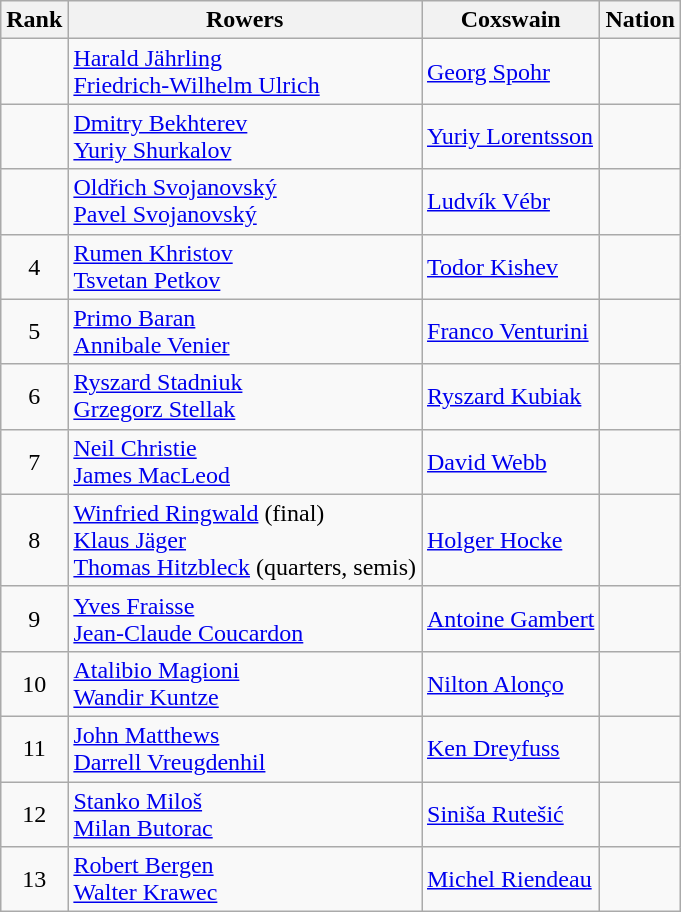<table class="wikitable sortable" style="text-align:center">
<tr>
<th>Rank</th>
<th>Rowers</th>
<th>Coxswain</th>
<th>Nation</th>
</tr>
<tr>
<td></td>
<td align=left><a href='#'>Harald Jährling</a><br><a href='#'>Friedrich-Wilhelm Ulrich</a></td>
<td align=left><a href='#'>Georg Spohr</a></td>
<td align=left></td>
</tr>
<tr>
<td></td>
<td align=left><a href='#'>Dmitry Bekhterev</a><br><a href='#'>Yuriy Shurkalov</a></td>
<td align=left><a href='#'>Yuriy Lorentsson</a></td>
<td align=left></td>
</tr>
<tr>
<td></td>
<td align=left><a href='#'>Oldřich Svojanovský</a><br><a href='#'>Pavel Svojanovský</a></td>
<td align=left><a href='#'>Ludvík Vébr</a></td>
<td align=left></td>
</tr>
<tr>
<td>4</td>
<td align=left><a href='#'>Rumen Khristov</a><br><a href='#'>Tsvetan Petkov</a></td>
<td align=left><a href='#'>Todor Kishev</a></td>
<td align=left></td>
</tr>
<tr>
<td>5</td>
<td align=left><a href='#'>Primo Baran</a><br><a href='#'>Annibale Venier</a></td>
<td align=left><a href='#'>Franco Venturini</a></td>
<td align=left></td>
</tr>
<tr>
<td>6</td>
<td align=left><a href='#'>Ryszard Stadniuk</a><br><a href='#'>Grzegorz Stellak</a></td>
<td align=left><a href='#'>Ryszard Kubiak</a></td>
<td align=left></td>
</tr>
<tr>
<td>7</td>
<td align=left><a href='#'>Neil Christie</a><br><a href='#'>James MacLeod</a></td>
<td align=left><a href='#'>David Webb</a></td>
<td align=left></td>
</tr>
<tr>
<td>8</td>
<td align=left><a href='#'>Winfried Ringwald</a> (final)<br><a href='#'>Klaus Jäger</a><br><a href='#'>Thomas Hitzbleck</a> (quarters, semis)</td>
<td align=left><a href='#'>Holger Hocke</a></td>
<td align=left></td>
</tr>
<tr>
<td>9</td>
<td align=left><a href='#'>Yves Fraisse</a><br><a href='#'>Jean-Claude Coucardon</a></td>
<td align=left><a href='#'>Antoine Gambert</a></td>
<td align=left></td>
</tr>
<tr>
<td>10</td>
<td align=left><a href='#'>Atalibio Magioni</a><br><a href='#'>Wandir Kuntze</a></td>
<td align=left><a href='#'>Nilton Alonço</a></td>
<td align=left></td>
</tr>
<tr>
<td>11</td>
<td align=left><a href='#'>John Matthews</a><br><a href='#'>Darrell Vreugdenhil</a></td>
<td align=left><a href='#'>Ken Dreyfuss</a></td>
<td align=left></td>
</tr>
<tr>
<td>12</td>
<td align=left><a href='#'>Stanko Miloš</a><br><a href='#'>Milan Butorac</a></td>
<td align=left><a href='#'>Siniša Rutešić</a></td>
<td align=left></td>
</tr>
<tr>
<td>13</td>
<td align=left><a href='#'>Robert Bergen</a><br><a href='#'>Walter Krawec</a></td>
<td align=left><a href='#'>Michel Riendeau</a></td>
<td align=left></td>
</tr>
</table>
